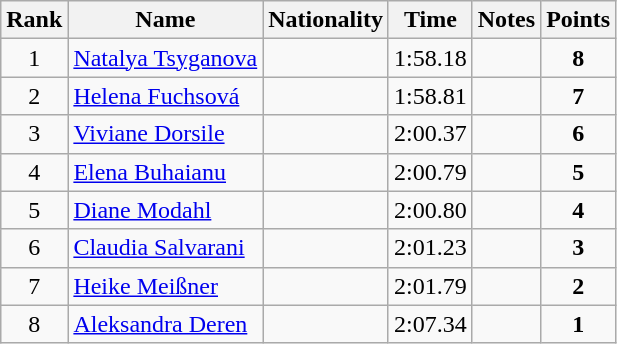<table class="wikitable sortable" style="text-align:center">
<tr>
<th>Rank</th>
<th>Name</th>
<th>Nationality</th>
<th>Time</th>
<th>Notes</th>
<th>Points</th>
</tr>
<tr>
<td>1</td>
<td align=left><a href='#'>Natalya Tsyganova</a></td>
<td align=left></td>
<td>1:58.18</td>
<td></td>
<td><strong>8</strong></td>
</tr>
<tr>
<td>2</td>
<td align=left><a href='#'>Helena Fuchsová</a></td>
<td align=left></td>
<td>1:58.81</td>
<td></td>
<td><strong>7</strong></td>
</tr>
<tr>
<td>3</td>
<td align=left><a href='#'>Viviane Dorsile</a></td>
<td align=left></td>
<td>2:00.37</td>
<td></td>
<td><strong>6</strong></td>
</tr>
<tr>
<td>4</td>
<td align=left><a href='#'>Elena Buhaianu</a></td>
<td align=left></td>
<td>2:00.79</td>
<td></td>
<td><strong>5</strong></td>
</tr>
<tr>
<td>5</td>
<td align=left><a href='#'>Diane Modahl</a></td>
<td align=left></td>
<td>2:00.80</td>
<td></td>
<td><strong>4</strong></td>
</tr>
<tr>
<td>6</td>
<td align=left><a href='#'>Claudia Salvarani</a></td>
<td align=left></td>
<td>2:01.23</td>
<td></td>
<td><strong>3</strong></td>
</tr>
<tr>
<td>7</td>
<td align=left><a href='#'>Heike Meißner</a></td>
<td align=left></td>
<td>2:01.79</td>
<td></td>
<td><strong>2</strong></td>
</tr>
<tr>
<td>8</td>
<td align=left><a href='#'>Aleksandra Deren</a></td>
<td align=left></td>
<td>2:07.34</td>
<td></td>
<td><strong>1</strong></td>
</tr>
</table>
